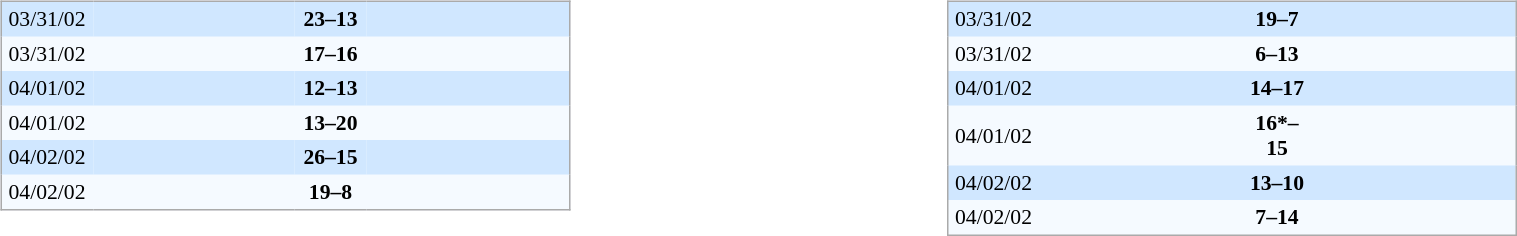<table width="100%" align=center>
<tr>
<td valign="top" width="50%"><br><table align=center cellpadding="3" cellspacing="0" style="background: #F5FAFF; border: 1px #aaa solid; border-collapse:collapse; font-size:95%;" width=380>
<tr bgcolor=#D0E7FF style=font-size:95%>
<td align=center width=40>03/31/02</td>
<td width=120 align=right></td>
<td align=center width=40><strong>23–13</strong></td>
<td width=120></td>
</tr>
<tr style=font-size:95%>
<td align=center>03/31/02</td>
<td align=right></td>
<td align=center><strong>17–16</strong></td>
<td></td>
</tr>
<tr bgcolor=#D0E7FF style=font-size:95%>
<td align=center>04/01/02</td>
<td align=right></td>
<td align=center><strong>12–13</strong></td>
<td></td>
</tr>
<tr style=font-size:95%>
<td align=center>04/01/02</td>
<td align=right></td>
<td align=center><strong>13–20</strong></td>
<td></td>
</tr>
<tr bgcolor=#D0E7FF style=font-size:95%>
<td align=center>04/02/02</td>
<td align=right></td>
<td align=center><strong>26–15</strong></td>
<td></td>
</tr>
<tr style=font-size:95%>
<td align=center>04/02/02</td>
<td align=right></td>
<td align=center><strong>19–8</strong></td>
<td></td>
</tr>
</table>
</td>
<td valign="top" width="50%"><br><table align=center cellpadding="3" cellspacing="0" style="background: #F5FAFF; border: 1px #aaa solid; border-collapse:collapse; font-size:95%;" width=380>
<tr bgcolor=#D0E7FF style=font-size:95%>
<td align=center width=40>03/31/02</td>
<td width=120 align=right></td>
<td align=center width=40><strong>19–7</strong></td>
<td width=120></td>
</tr>
<tr style=font-size:95%>
<td align=center>03/31/02</td>
<td align=right></td>
<td align=center><strong>6–13</strong></td>
<td></td>
</tr>
<tr bgcolor=#D0E7FF style=font-size:95%>
<td align=center>04/01/02</td>
<td align=right></td>
<td align=center><strong>14–17</strong></td>
<td></td>
</tr>
<tr style=font-size:95%>
<td align=center>04/01/02</td>
<td align=right></td>
<td align=center><strong>16*–15</strong></td>
<td></td>
</tr>
<tr bgcolor=#D0E7FF style=font-size:95%>
<td align=center>04/02/02</td>
<td align=right></td>
<td align=center><strong>13–10</strong></td>
<td></td>
</tr>
<tr style=font-size:95%>
<td align=center>04/02/02</td>
<td align=right></td>
<td align=center><strong>7–14</strong></td>
<td></td>
</tr>
</table>
</td>
</tr>
</table>
